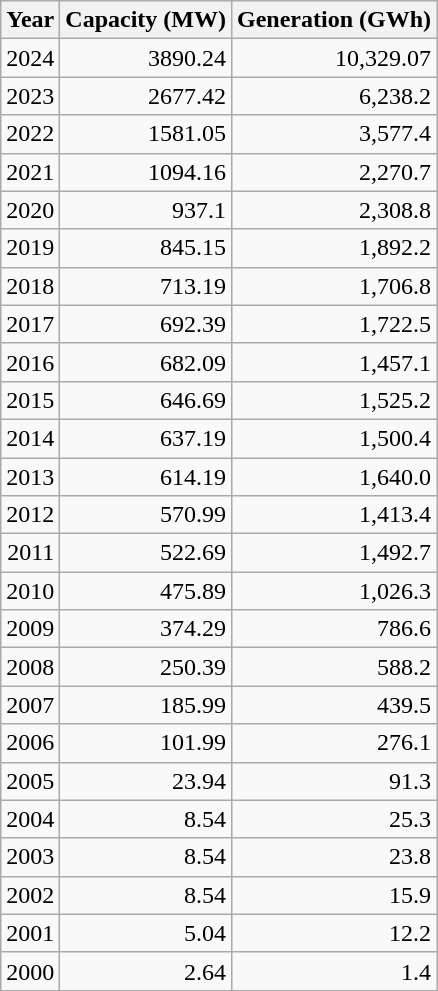<table class="wikitable">
<tr>
<th>Year</th>
<th>Capacity (MW)</th>
<th>Generation (GWh)</th>
</tr>
<tr>
<td align=right>2024</td>
<td align=right>3890.24</td>
<td align=right>10,329.07</td>
</tr>
<tr>
<td align=right>2023</td>
<td align=right>2677.42</td>
<td align=right>6,238.2</td>
</tr>
<tr>
<td align=right>2022</td>
<td align=right>1581.05</td>
<td align=right>3,577.4</td>
</tr>
<tr>
<td align=right>2021</td>
<td align=right>1094.16</td>
<td align=right>2,270.7</td>
</tr>
<tr>
<td align=right>2020</td>
<td align=right>937.1</td>
<td align=right>2,308.8</td>
</tr>
<tr>
<td align=right>2019</td>
<td align=right>845.15</td>
<td align=right>1,892.2</td>
</tr>
<tr>
<td align=right>2018</td>
<td align=right>713.19</td>
<td align=right>1,706.8</td>
</tr>
<tr>
<td align=right>2017</td>
<td align=right>692.39</td>
<td align=right>1,722.5</td>
</tr>
<tr>
<td align=right>2016</td>
<td align=right>682.09</td>
<td align=right>1,457.1</td>
</tr>
<tr>
<td align=right>2015</td>
<td align=right>646.69</td>
<td align=right>1,525.2</td>
</tr>
<tr>
<td align=right>2014</td>
<td align=right>637.19</td>
<td align=right>1,500.4</td>
</tr>
<tr>
<td align=right>2013</td>
<td align=right>614.19</td>
<td align=right>1,640.0</td>
</tr>
<tr>
<td align=right>2012</td>
<td align=right>570.99</td>
<td align=right>1,413.4</td>
</tr>
<tr>
<td align=right>2011</td>
<td align=right>522.69</td>
<td align=right>1,492.7</td>
</tr>
<tr>
<td align=right>2010</td>
<td align=right>475.89</td>
<td align=right>1,026.3</td>
</tr>
<tr>
<td align=right>2009</td>
<td align=right>374.29</td>
<td align=right>786.6</td>
</tr>
<tr>
<td align=right>2008</td>
<td align=right>250.39</td>
<td align=right>588.2</td>
</tr>
<tr>
<td align=right>2007</td>
<td align=right>185.99</td>
<td align=right>439.5</td>
</tr>
<tr>
<td align=right>2006</td>
<td align=right>101.99</td>
<td align=right>276.1</td>
</tr>
<tr>
<td align=right>2005</td>
<td align=right>23.94</td>
<td align=right>91.3</td>
</tr>
<tr>
<td align=right>2004</td>
<td align=right>8.54</td>
<td align=right>25.3</td>
</tr>
<tr>
<td align=right>2003</td>
<td align=right>8.54</td>
<td align=right>23.8</td>
</tr>
<tr>
<td align=right>2002</td>
<td align=right>8.54</td>
<td align=right>15.9</td>
</tr>
<tr>
<td align=right>2001</td>
<td align=right>5.04</td>
<td align=right>12.2</td>
</tr>
<tr>
<td align=right>2000</td>
<td align=right>2.64</td>
<td align=right>1.4</td>
</tr>
</table>
